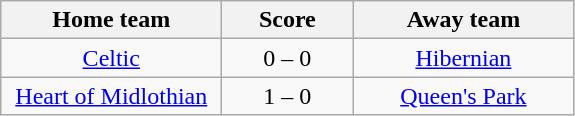<table class="wikitable" style="text-align: center">
<tr>
<th width=140>Home team</th>
<th width=80>Score</th>
<th width=140>Away team</th>
</tr>
<tr>
<td><a href='#'>Celtic</a></td>
<td>0 – 0</td>
<td><a href='#'>Hibernian</a></td>
</tr>
<tr>
<td><a href='#'>Heart of Midlothian</a></td>
<td>1 – 0</td>
<td><a href='#'>Queen's Park</a></td>
</tr>
</table>
